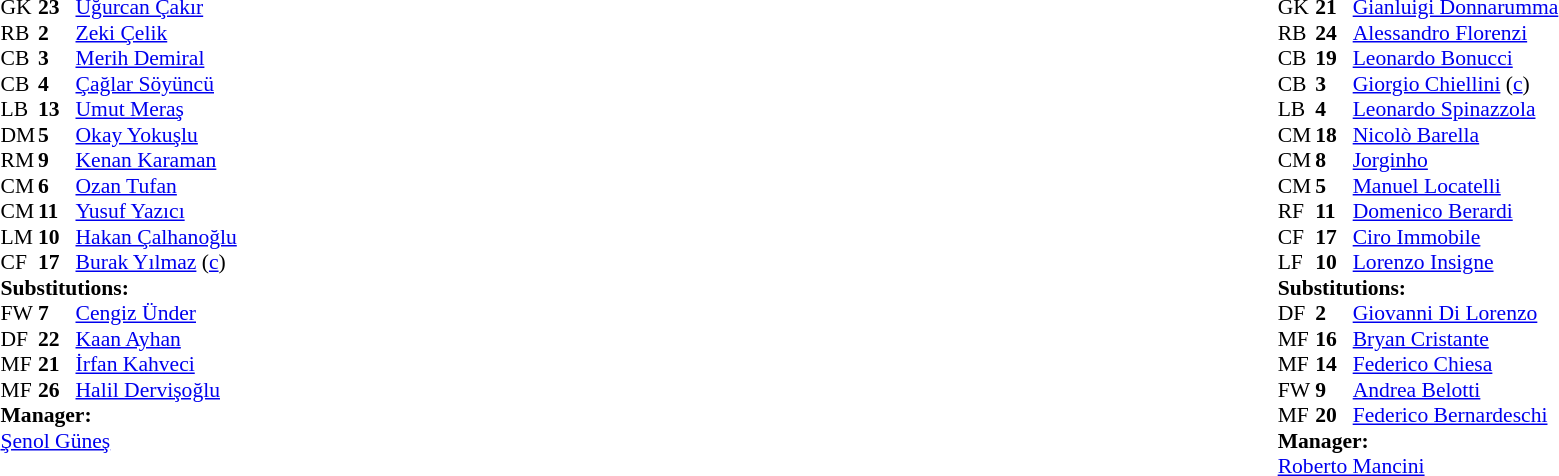<table width="100%">
<tr>
<td valign="top" width="40%"><br><table style="font-size:90%" cellspacing="0" cellpadding="0">
<tr>
<th width=25></th>
<th width=25></th>
</tr>
<tr>
<td>GK</td>
<td><strong>23</strong></td>
<td><a href='#'>Uğurcan Çakır</a></td>
</tr>
<tr>
<td>RB</td>
<td><strong>2</strong></td>
<td><a href='#'>Zeki Çelik</a></td>
</tr>
<tr>
<td>CB</td>
<td><strong>3</strong></td>
<td><a href='#'>Merih Demiral</a></td>
</tr>
<tr>
<td>CB</td>
<td><strong>4</strong></td>
<td><a href='#'>Çağlar Söyüncü</a></td>
<td></td>
</tr>
<tr>
<td>LB</td>
<td><strong>13</strong></td>
<td><a href='#'>Umut Meraş</a></td>
</tr>
<tr>
<td>DM</td>
<td><strong>5</strong></td>
<td><a href='#'>Okay Yokuşlu</a></td>
<td></td>
<td></td>
</tr>
<tr>
<td>RM</td>
<td><strong>9</strong></td>
<td><a href='#'>Kenan Karaman</a></td>
<td></td>
<td></td>
</tr>
<tr>
<td>CM</td>
<td><strong>6</strong></td>
<td><a href='#'>Ozan Tufan</a></td>
<td></td>
<td></td>
</tr>
<tr>
<td>CM</td>
<td><strong>11</strong></td>
<td><a href='#'>Yusuf Yazıcı</a></td>
<td></td>
<td></td>
</tr>
<tr>
<td>LM</td>
<td><strong>10</strong></td>
<td><a href='#'>Hakan Çalhanoğlu</a></td>
</tr>
<tr>
<td>CF</td>
<td><strong>17</strong></td>
<td><a href='#'>Burak Yılmaz</a> (<a href='#'>c</a>)</td>
</tr>
<tr>
<td colspan=3><strong>Substitutions:</strong></td>
</tr>
<tr>
<td>FW</td>
<td><strong>7</strong></td>
<td><a href='#'>Cengiz Ünder</a></td>
<td></td>
<td></td>
</tr>
<tr>
<td>DF</td>
<td><strong>22</strong></td>
<td><a href='#'>Kaan Ayhan</a></td>
<td></td>
<td></td>
</tr>
<tr>
<td>MF</td>
<td><strong>21</strong></td>
<td><a href='#'>İrfan Kahveci</a></td>
<td></td>
<td></td>
</tr>
<tr>
<td>MF</td>
<td><strong>26</strong></td>
<td><a href='#'>Halil Dervişoğlu</a></td>
<td></td>
<td></td>
</tr>
<tr>
<td colspan=3><strong>Manager:</strong></td>
</tr>
<tr>
<td colspan=3><a href='#'>Şenol Güneş</a></td>
</tr>
</table>
</td>
<td valign="top"></td>
<td valign="top" width="50%"><br><table style="font-size:90%; margin:auto" cellspacing="0" cellpadding="0">
<tr>
<th width=25></th>
<th width=25></th>
</tr>
<tr>
<td>GK</td>
<td><strong>21</strong></td>
<td><a href='#'>Gianluigi Donnarumma</a></td>
</tr>
<tr>
<td>RB</td>
<td><strong>24</strong></td>
<td><a href='#'>Alessandro Florenzi</a></td>
<td></td>
<td></td>
</tr>
<tr>
<td>CB</td>
<td><strong>19</strong></td>
<td><a href='#'>Leonardo Bonucci</a></td>
</tr>
<tr>
<td>CB</td>
<td><strong>3</strong></td>
<td><a href='#'>Giorgio Chiellini</a> (<a href='#'>c</a>)</td>
</tr>
<tr>
<td>LB</td>
<td><strong>4</strong></td>
<td><a href='#'>Leonardo Spinazzola</a></td>
</tr>
<tr>
<td>CM</td>
<td><strong>18</strong></td>
<td><a href='#'>Nicolò Barella</a></td>
</tr>
<tr>
<td>CM</td>
<td><strong>8</strong></td>
<td><a href='#'>Jorginho</a></td>
</tr>
<tr>
<td>CM</td>
<td><strong>5</strong></td>
<td><a href='#'>Manuel Locatelli</a></td>
<td></td>
<td></td>
</tr>
<tr>
<td>RF</td>
<td><strong>11</strong></td>
<td><a href='#'>Domenico Berardi</a></td>
<td></td>
<td></td>
</tr>
<tr>
<td>CF</td>
<td><strong>17</strong></td>
<td><a href='#'>Ciro Immobile</a></td>
<td></td>
<td></td>
</tr>
<tr>
<td>LF</td>
<td><strong>10</strong></td>
<td><a href='#'>Lorenzo Insigne</a></td>
<td></td>
<td></td>
</tr>
<tr>
<td colspan=3><strong>Substitutions:</strong></td>
</tr>
<tr>
<td>DF</td>
<td><strong>2</strong></td>
<td><a href='#'>Giovanni Di Lorenzo</a></td>
<td></td>
<td></td>
</tr>
<tr>
<td>MF</td>
<td><strong>16</strong></td>
<td><a href='#'>Bryan Cristante</a></td>
<td></td>
<td></td>
</tr>
<tr>
<td>MF</td>
<td><strong>14</strong></td>
<td><a href='#'>Federico Chiesa</a></td>
<td></td>
<td></td>
</tr>
<tr>
<td>FW</td>
<td><strong>9</strong></td>
<td><a href='#'>Andrea Belotti</a></td>
<td></td>
<td></td>
</tr>
<tr>
<td>MF</td>
<td><strong>20</strong></td>
<td><a href='#'>Federico Bernardeschi</a></td>
<td></td>
<td></td>
</tr>
<tr>
<td colspan=3><strong>Manager:</strong></td>
</tr>
<tr>
<td colspan=3><a href='#'>Roberto Mancini</a></td>
</tr>
</table>
</td>
</tr>
</table>
